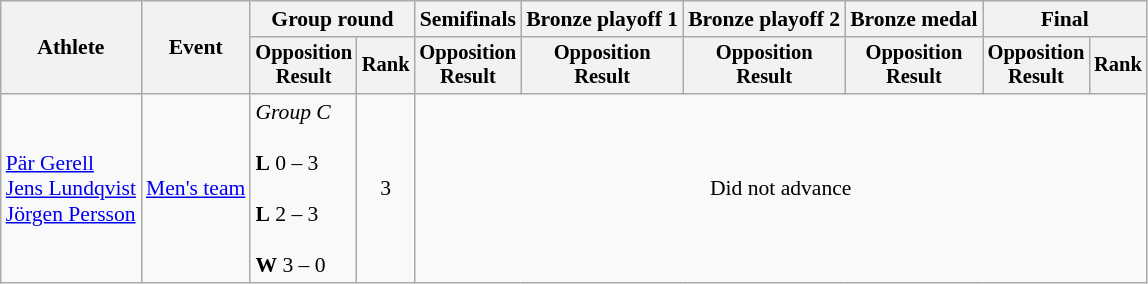<table class="wikitable" style="font-size:90%">
<tr>
<th rowspan="2">Athlete</th>
<th rowspan="2">Event</th>
<th colspan="2">Group round</th>
<th>Semifinals</th>
<th>Bronze playoff 1</th>
<th>Bronze playoff 2</th>
<th>Bronze medal</th>
<th colspan=2>Final</th>
</tr>
<tr style="font-size:95%">
<th>Opposition<br>Result</th>
<th>Rank</th>
<th>Opposition<br>Result</th>
<th>Opposition<br>Result</th>
<th>Opposition<br>Result</th>
<th>Opposition<br>Result</th>
<th>Opposition<br>Result</th>
<th>Rank</th>
</tr>
<tr align=center>
<td align=left><a href='#'>Pär Gerell</a><br><a href='#'>Jens Lundqvist</a><br><a href='#'>Jörgen Persson</a></td>
<td align=left><a href='#'>Men's team</a></td>
<td align=left><em>Group C</em><br><br><strong>L</strong> 0 – 3<br><br><strong>L</strong> 2 – 3<br><br><strong>W</strong> 3 – 0</td>
<td>3</td>
<td colspan=6>Did not advance</td>
</tr>
</table>
